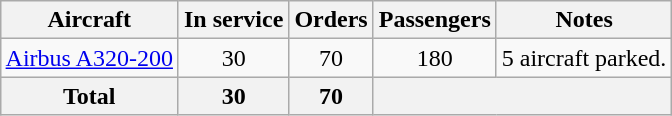<table class="wikitable" style="margin-left: auto; margin-right: auto; border: none; text-align:center;">
<tr>
<th>Aircraft</th>
<th>In service</th>
<th>Orders</th>
<th>Passengers</th>
<th>Notes</th>
</tr>
<tr>
<td><a href='#'>Airbus A320-200</a></td>
<td>30</td>
<td>70</td>
<td>180</td>
<td>5 aircraft parked.</td>
</tr>
<tr>
<th>Total</th>
<th>30</th>
<th>70</th>
<th colspan="2"></th>
</tr>
</table>
